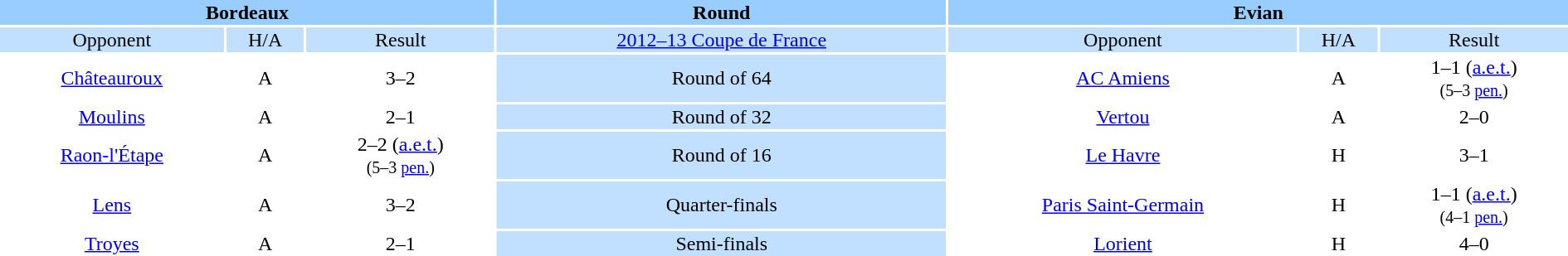<table style="width:100%; text-align:center;">
<tr style="vertical-align:top; background:#9cf;">
<th colspan=3 style="width:1*">Bordeaux</th>
<th><strong>Round</strong></th>
<th colspan=3 style="width:1*">Evian</th>
</tr>
<tr style="vertical-align:top; background:#c1e0ff;">
<td>Opponent</td>
<td>H/A</td>
<td>Result</td>
<td><a href='#'>2012–13 Coupe de France</a></td>
<td>Opponent</td>
<td>H/A</td>
<td>Result</td>
</tr>
<tr>
<td><a href='#'>Châteauroux</a></td>
<td>A</td>
<td>3–2</td>
<td style="background:#c1e0ff;">Round of 64</td>
<td><a href='#'>AC Amiens</a></td>
<td>A</td>
<td>1–1 (<a href='#'>a.e.t.</a>) <br> <small>(5–3 <a href='#'>pen.</a>)</small></td>
</tr>
<tr>
<td><a href='#'>Moulins</a></td>
<td>A</td>
<td>2–1</td>
<td style="background:#c1e0ff;">Round of 32</td>
<td><a href='#'>Vertou</a></td>
<td>A</td>
<td>2–0</td>
</tr>
<tr>
<td><a href='#'>Raon-l'Étape</a></td>
<td>A</td>
<td>2–2 (<a href='#'>a.e.t.</a>) <br> <small>(5–3 <a href='#'>pen.</a>)</small></td>
<td style="background:#c1e0ff;">Round of 16</td>
<td><a href='#'>Le Havre</a></td>
<td>H</td>
<td>3–1</td>
</tr>
<tr>
<td><a href='#'>Lens</a></td>
<td>A</td>
<td>3–2</td>
<td style="background:#c1e0ff;">Quarter-finals</td>
<td><a href='#'>Paris Saint-Germain</a></td>
<td>H</td>
<td>1–1 (<a href='#'>a.e.t.</a>) <br> <small>(4–1 <a href='#'>pen.</a>)</small></td>
</tr>
<tr>
<td><a href='#'>Troyes</a></td>
<td>A</td>
<td>2–1</td>
<td style="background:#c1e0ff;">Semi-finals</td>
<td><a href='#'>Lorient</a></td>
<td>H</td>
<td>4–0</td>
</tr>
</table>
